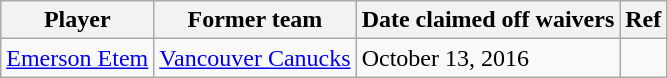<table class="wikitable">
<tr>
<th>Player</th>
<th>Former team</th>
<th>Date claimed off waivers</th>
<th>Ref</th>
</tr>
<tr>
<td><a href='#'>Emerson Etem</a></td>
<td><a href='#'>Vancouver Canucks</a></td>
<td>October 13, 2016</td>
<td></td>
</tr>
</table>
